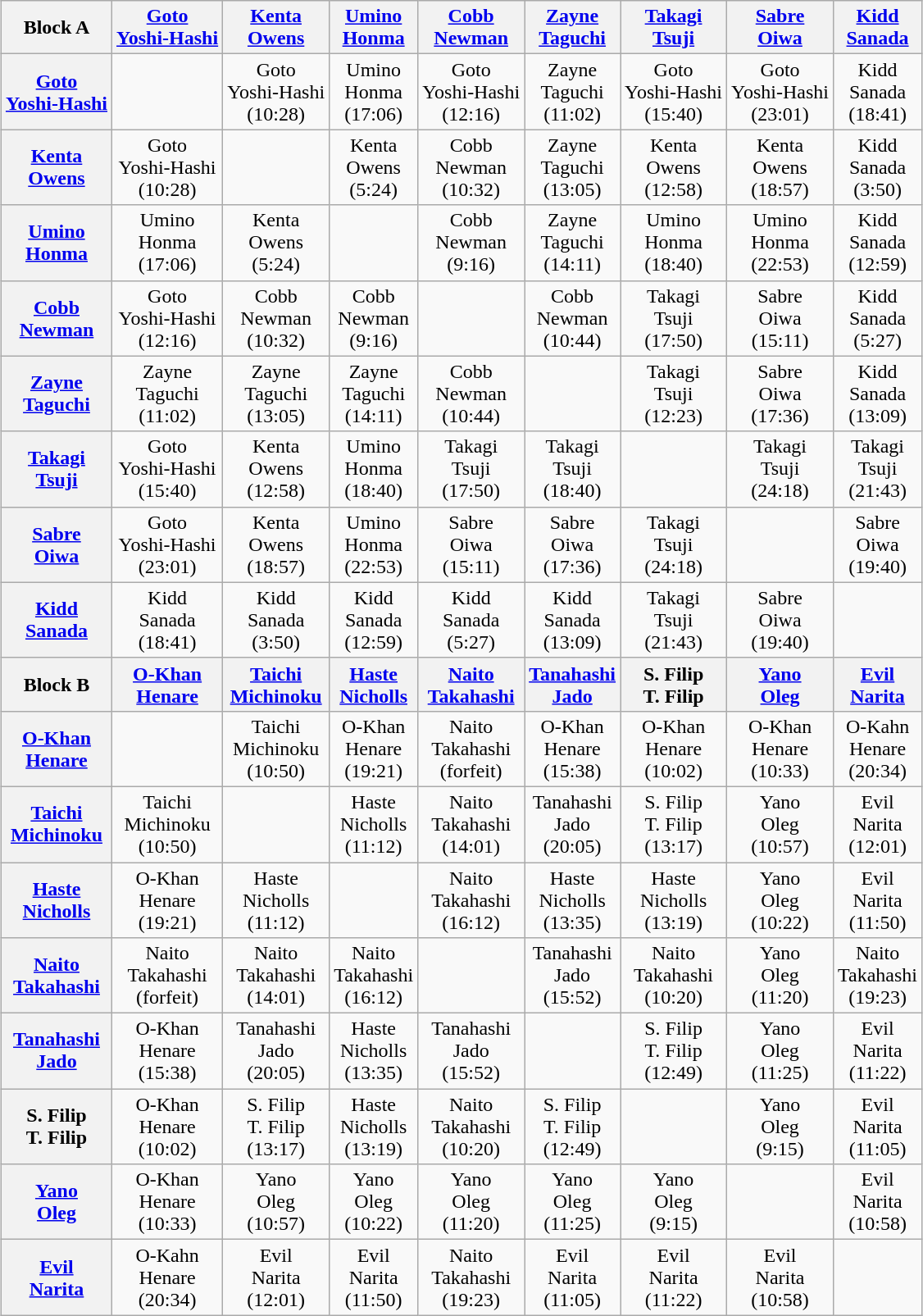<table class="wikitable" style="text-align:center; margin: 1em auto 1em auto">
<tr align="center">
<th>Block A</th>
<th><a href='#'>Goto</a><br><a href='#'>Yoshi-Hashi</a></th>
<th><a href='#'>Kenta</a> <br> <a href='#'>Owens</a></th>
<th><a href='#'>Umino</a> <br> <a href='#'>Honma</a></th>
<th><a href='#'>Cobb</a> <br> <a href='#'>Newman</a></th>
<th><a href='#'>Zayne</a> <br> <a href='#'>Taguchi</a></th>
<th><a href='#'>Takagi</a> <br> <a href='#'>Tsuji</a></th>
<th><a href='#'>Sabre</a> <br> <a href='#'>Oiwa</a></th>
<th><a href='#'>Kidd</a> <br> <a href='#'>Sanada</a></th>
</tr>
<tr align="center">
<th><a href='#'>Goto</a><br><a href='#'>Yoshi-Hashi</a></th>
<td></td>
<td>Goto<br>Yoshi-Hashi<br>(10:28)</td>
<td>Umino<br>Honma<br>(17:06)</td>
<td>Goto<br>Yoshi-Hashi<br>(12:16)</td>
<td>Zayne<br>Taguchi<br>(11:02)</td>
<td>Goto<br>Yoshi-Hashi<br>(15:40)</td>
<td>Goto<br>Yoshi-Hashi<br>(23:01)</td>
<td>Kidd<br>Sanada<br>(18:41)</td>
</tr>
<tr align="center">
<th><a href='#'>Kenta</a> <br> <a href='#'>Owens</a></th>
<td>Goto<br>Yoshi-Hashi<br>(10:28)</td>
<td></td>
<td>Kenta<br>Owens<br>(5:24)</td>
<td>Cobb<br>Newman<br>(10:32)</td>
<td>Zayne<br>Taguchi<br>(13:05)</td>
<td>Kenta<br>Owens<br>(12:58)</td>
<td>Kenta<br>Owens<br>(18:57)</td>
<td>Kidd<br>Sanada<br>(3:50)</td>
</tr>
<tr align="center">
<th><a href='#'>Umino</a> <br> <a href='#'>Honma</a></th>
<td>Umino<br>Honma<br>(17:06)</td>
<td>Kenta<br>Owens<br>(5:24)</td>
<td></td>
<td>Cobb<br>Newman<br>(9:16)</td>
<td>Zayne<br>Taguchi<br>(14:11)</td>
<td>Umino<br>Honma<br>(18:40)</td>
<td>Umino<br>Honma<br>(22:53)</td>
<td>Kidd<br>Sanada<br>(12:59)</td>
</tr>
<tr align="center">
<th><a href='#'>Cobb</a> <br> <a href='#'>Newman</a></th>
<td>Goto<br>Yoshi-Hashi<br>(12:16)</td>
<td>Cobb<br>Newman<br>(10:32)</td>
<td>Cobb<br>Newman<br>(9:16)</td>
<td></td>
<td>Cobb<br>Newman<br>(10:44)</td>
<td>Takagi<br>Tsuji<br>(17:50)</td>
<td>Sabre<br>Oiwa<br>(15:11)</td>
<td>Kidd<br>Sanada<br>(5:27)</td>
</tr>
<tr align="center">
<th><a href='#'>Zayne</a> <br> <a href='#'>Taguchi</a></th>
<td>Zayne<br>Taguchi<br>(11:02)</td>
<td>Zayne<br>Taguchi<br>(13:05)</td>
<td>Zayne<br>Taguchi<br>(14:11)</td>
<td>Cobb<br>Newman<br>(10:44)</td>
<td></td>
<td>Takagi<br>Tsuji<br>(12:23)</td>
<td>Sabre<br>Oiwa<br>(17:36)</td>
<td>Kidd<br>Sanada<br>(13:09)</td>
</tr>
<tr align="center">
<th><a href='#'>Takagi</a> <br> <a href='#'>Tsuji</a></th>
<td>Goto<br>Yoshi-Hashi<br>(15:40)</td>
<td>Kenta<br>Owens<br>(12:58)</td>
<td>Umino<br>Honma<br>(18:40)</td>
<td>Takagi<br>Tsuji<br>(17:50)</td>
<td>Takagi<br>Tsuji<br>(18:40)</td>
<td></td>
<td>Takagi<br>Tsuji<br>(24:18)</td>
<td>Takagi<br>Tsuji<br>(21:43)</td>
</tr>
<tr align="center">
<th><a href='#'>Sabre</a> <br>  <a href='#'>Oiwa</a></th>
<td>Goto<br>Yoshi-Hashi<br>(23:01)</td>
<td>Kenta<br>Owens<br>(18:57)</td>
<td>Umino<br>Honma<br>(22:53)</td>
<td>Sabre<br>Oiwa<br>(15:11)</td>
<td>Sabre<br>Oiwa<br>(17:36)</td>
<td>Takagi<br>Tsuji<br>(24:18)</td>
<td></td>
<td>Sabre<br>Oiwa<br>(19:40)</td>
</tr>
<tr align="center">
<th><a href='#'>Kidd</a> <br> <a href='#'>Sanada</a></th>
<td>Kidd<br>Sanada<br>(18:41)</td>
<td>Kidd<br>Sanada<br>(3:50)</td>
<td>Kidd<br>Sanada<br>(12:59)</td>
<td>Kidd<br>Sanada<br>(5:27)</td>
<td>Kidd<br>Sanada<br>(13:09)</td>
<td>Takagi<br>Tsuji<br>(21:43)</td>
<td>Sabre<br>Oiwa<br>(19:40)</td>
<td></td>
</tr>
<tr align="center">
<th>Block B</th>
<th><a href='#'>O-Khan</a> <br> <a href='#'>Henare</a></th>
<th><a href='#'>Taichi</a> <br> <a href='#'>Michinoku</a></th>
<th><a href='#'>Haste</a> <br> <a href='#'>Nicholls</a></th>
<th><a href='#'>Naito</a> <br> <a href='#'>Takahashi</a></th>
<th><a href='#'>Tanahashi</a> <br> <a href='#'>Jado</a></th>
<th>S. Filip <br> T. Filip</th>
<th><a href='#'>Yano</a> <br> <a href='#'>Oleg</a></th>
<th><a href='#'>Evil</a> <br> <a href='#'>Narita</a></th>
</tr>
<tr align="center">
<th><a href='#'>O-Khan</a> <br> <a href='#'>Henare</a></th>
<td></td>
<td>Taichi<br>Michinoku<br>(10:50)</td>
<td>O-Khan<br>Henare<br>(19:21)</td>
<td>Naito<br>Takahashi <br>(forfeit)</td>
<td>O-Khan<br>Henare<br>(15:38)</td>
<td>O-Khan<br>Henare<br>(10:02)</td>
<td>O-Khan<br>Henare<br>(10:33)</td>
<td>O-Kahn<br>Henare<br>(20:34)</td>
</tr>
<tr align="center">
<th><a href='#'>Taichi</a> <br> <a href='#'>Michinoku</a></th>
<td>Taichi<br>Michinoku<br>(10:50)</td>
<td></td>
<td>Haste<br>Nicholls<br>(11:12)</td>
<td>Naito<br>Takahashi<br>(14:01)</td>
<td>Tanahashi<br>Jado<br>(20:05)</td>
<td>S. Filip<br>T. Filip<br>(13:17)</td>
<td>Yano<br>Oleg<br>(10:57)</td>
<td>Evil<br>Narita<br>(12:01)</td>
</tr>
<tr align="center">
<th><a href='#'>Haste</a> <br> <a href='#'>Nicholls</a></th>
<td>O-Khan<br>Henare<br>(19:21)</td>
<td>Haste<br>Nicholls<br>(11:12)</td>
<td></td>
<td>Naito<br>Takahashi<br>(16:12)</td>
<td>Haste<br>Nicholls<br>(13:35)</td>
<td>Haste<br>Nicholls<br>(13:19)</td>
<td>Yano<br>Oleg<br>(10:22)</td>
<td>Evil<br>Narita<br>(11:50)</td>
</tr>
<tr align="center">
<th><a href='#'>Naito</a> <br> <a href='#'>Takahashi</a></th>
<td>Naito<br>Takahashi <br>(forfeit)</td>
<td>Naito<br>Takahashi<br>(14:01)</td>
<td>Naito<br>Takahashi<br>(16:12)</td>
<td></td>
<td>Tanahashi<br>Jado<br>(15:52)</td>
<td>Naito<br>Takahashi<br>(10:20)</td>
<td>Yano<br>Oleg<br>(11:20)</td>
<td>Naito<br>Takahashi<br>(19:23)</td>
</tr>
<tr align="center">
<th><a href='#'>Tanahashi</a> <br> <a href='#'>Jado</a></th>
<td>O-Khan<br>Henare<br>(15:38)</td>
<td>Tanahashi<br>Jado<br>(20:05)</td>
<td>Haste<br>Nicholls<br>(13:35)</td>
<td>Tanahashi<br>Jado<br>(15:52)</td>
<td></td>
<td>S. Filip<br>T. Filip<br>(12:49)</td>
<td>Yano<br>Oleg<br>(11:25)</td>
<td>Evil<br>Narita<br> (11:22)</td>
</tr>
<tr align="center">
<th>S. Filip <br> T. Filip</th>
<td>O-Khan<br>Henare<br>(10:02)</td>
<td>S. Filip<br>T. Filip<br>(13:17)</td>
<td>Haste<br>Nicholls<br>(13:19)</td>
<td>Naito<br>Takahashi<br>(10:20)</td>
<td>S. Filip<br>T. Filip<br>(12:49)</td>
<td></td>
<td>Yano<br>Oleg<br>(9:15)</td>
<td>Evil<br> Narita<br> (11:05)</td>
</tr>
<tr align="center">
<th><a href='#'>Yano</a> <br> <a href='#'>Oleg</a></th>
<td>O-Khan<br>Henare<br>(10:33)</td>
<td>Yano<br>Oleg<br>(10:57)</td>
<td>Yano<br>Oleg<br>(10:22)</td>
<td>Yano<br>Oleg<br>(11:20)</td>
<td>Yano<br>Oleg<br>(11:25)</td>
<td>Yano<br>Oleg<br>(9:15)</td>
<td></td>
<td>Evil<br>Narita<br>(10:58)</td>
</tr>
<tr align="center">
<th><a href='#'>Evil</a> <br> <a href='#'>Narita</a></th>
<td>O-Kahn<br>Henare<br>(20:34)</td>
<td>Evil<br>Narita<br>(12:01)</td>
<td>Evil<br>Narita<br>(11:50)</td>
<td>Naito<br>Takahashi<br>(19:23)</td>
<td>Evil<br> Narita<br> (11:05)</td>
<td>Evil<br>Narita<br> (11:22)</td>
<td>Evil<br>Narita<br>(10:58)</td>
<td></td>
</tr>
</table>
